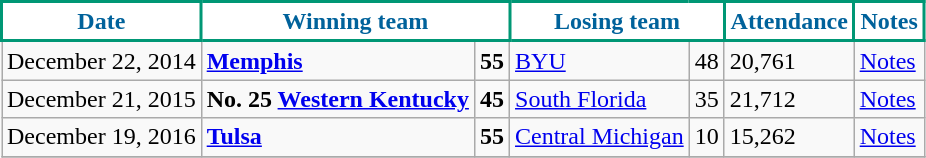<table class="wikitable">
<tr>
<th style = "background:#FFFFFF; color:#00629B; border: 2px solid #009775">Date</th>
<th style = "background:#FFFFFF; color:#00629B; border: 2px solid #009775" colspan="2">Winning team</th>
<th style = "background:#FFFFFF; color:#00629B; border: 2px solid #009775" colspan="2">Losing team</th>
<th style = "background:#FFFFFF; color:#00629B; border: 2px solid #009775">Attendance</th>
<th style = "background:#FFFFFF; color:#00629B; border: 2px solid #009775">Notes</th>
</tr>
<tr>
<td>December 22, 2014</td>
<td><strong><a href='#'>Memphis</a></strong></td>
<td><strong>55</strong></td>
<td><a href='#'>BYU</a></td>
<td>48</td>
<td>20,761</td>
<td><a href='#'>Notes</a></td>
</tr>
<tr>
<td>December 21, 2015</td>
<td><strong>No. 25 <a href='#'>Western Kentucky</a></strong></td>
<td><strong>45</strong></td>
<td><a href='#'>South Florida</a></td>
<td>35</td>
<td>21,712</td>
<td><a href='#'>Notes</a></td>
</tr>
<tr>
<td>December 19, 2016</td>
<td><strong><a href='#'>Tulsa</a></strong></td>
<td><strong>55</strong></td>
<td><a href='#'>Central Michigan</a></td>
<td>10</td>
<td>15,262</td>
<td><a href='#'>Notes</a></td>
</tr>
<tr>
</tr>
</table>
